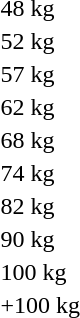<table>
<tr>
<td>48 kg</td>
<td></td>
<td></td>
<td></td>
</tr>
<tr>
<td>52 kg</td>
<td></td>
<td></td>
<td></td>
</tr>
<tr>
<td>57 kg</td>
<td></td>
<td></td>
<td></td>
</tr>
<tr>
<td>62 kg</td>
<td></td>
<td></td>
<td></td>
</tr>
<tr>
<td>68 kg</td>
<td></td>
<td></td>
<td></td>
</tr>
<tr>
<td>74 kg</td>
<td></td>
<td></td>
<td></td>
</tr>
<tr>
<td>82 kg</td>
<td></td>
<td></td>
<td></td>
</tr>
<tr>
<td>90 kg</td>
<td></td>
<td></td>
<td></td>
</tr>
<tr>
<td>100 kg</td>
<td></td>
<td></td>
<td></td>
</tr>
<tr>
<td>+100 kg</td>
<td></td>
<td></td>
<td></td>
</tr>
</table>
